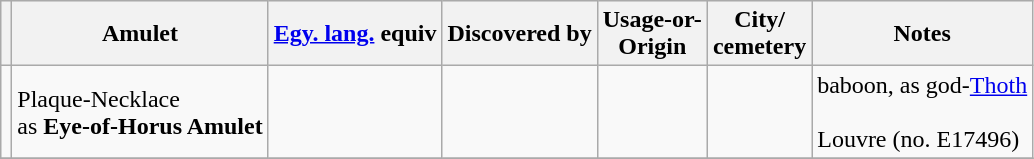<table class="wikitable sortable">
<tr style="background:#efefef;">
<th></th>
<th><strong>Amulet</strong></th>
<th><a href='#'>Egy. lang.</a> equiv</th>
<th>Discovered by</th>
<th>Usage-or-<br>Origin</th>
<th>City/<br>cemetery</th>
<th>Notes</th>
</tr>
<tr>
<td></td>
<td>Plaque-Necklace<br>as <strong>Eye-of-Horus Amulet</strong></td>
<td></td>
<td></td>
<td></td>
<td></td>
<td>baboon, as god-<a href='#'>Thoth</a><br><br>Louvre (no. E17496)</td>
</tr>
<tr>
</tr>
</table>
